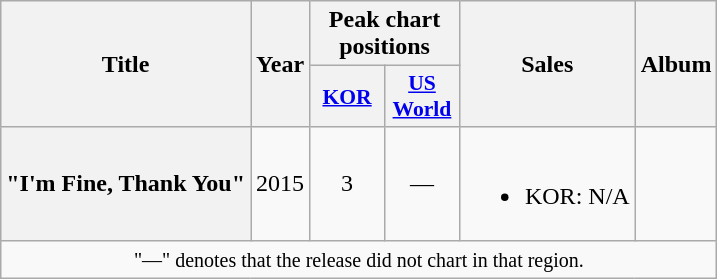<table class="wikitable plainrowheaders" style="text-align:center;">
<tr>
<th rowspan="2">Title</th>
<th rowspan="2">Year</th>
<th colspan="2">Peak chart positions</th>
<th rowspan="2">Sales</th>
<th rowspan="2">Album</th>
</tr>
<tr>
<th scope="col" style="width:3em;font-size:90%;"><a href='#'>KOR</a><br></th>
<th scope="col" style="width:3em;font-size:90%;"><a href='#'>US<br>World</a><br></th>
</tr>
<tr>
<th scope="row">"I'm Fine, Thank You"<br></th>
<td>2015</td>
<td>3</td>
<td>—</td>
<td><br><ul><li>KOR: N/A</li></ul></td>
<td></td>
</tr>
<tr>
<td colspan="6"><small>"—" denotes that the release did not chart in that region.</small></td>
</tr>
</table>
